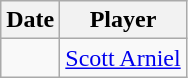<table class="wikitable">
<tr>
<th>Date</th>
<th>Player</th>
</tr>
<tr>
<td></td>
<td><a href='#'>Scott Arniel</a></td>
</tr>
</table>
